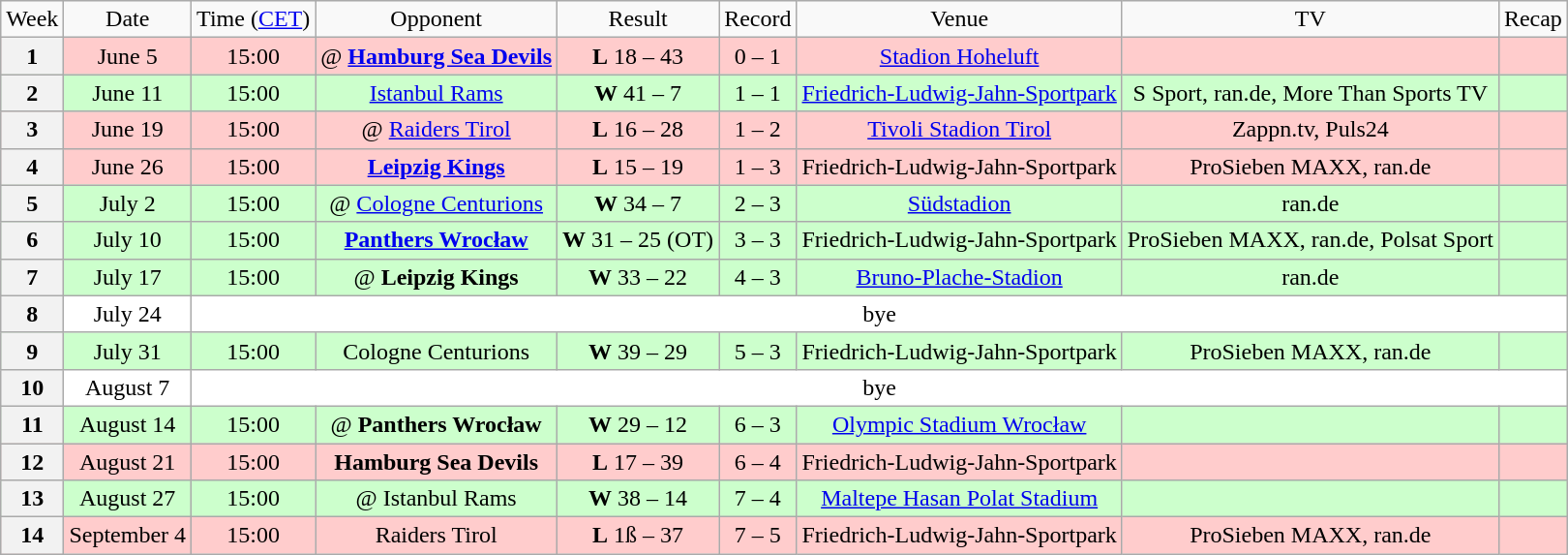<table class="wikitable" style="text-align:center">
<tr>
<td>Week</td>
<td>Date</td>
<td>Time (<a href='#'>CET</a>)</td>
<td>Opponent</td>
<td>Result</td>
<td>Record</td>
<td>Venue</td>
<td>TV</td>
<td>Recap</td>
</tr>
<tr style="background:#fcc">
<th>1</th>
<td>June 5</td>
<td>15:00</td>
<td>@ <strong><a href='#'>Hamburg Sea Devils</a></strong></td>
<td><strong>L</strong> 18 – 43</td>
<td>0 – 1</td>
<td><a href='#'>Stadion Hoheluft</a></td>
<td></td>
<td></td>
</tr>
<tr style="background:#cfc">
<th>2</th>
<td>June 11</td>
<td>15:00</td>
<td><a href='#'>Istanbul Rams</a></td>
<td><strong>W</strong> 41 – 7</td>
<td>1 – 1</td>
<td><a href='#'>Friedrich-Ludwig-Jahn-Sportpark</a></td>
<td>S Sport, ran.de, More Than Sports TV</td>
<td></td>
</tr>
<tr style="background:#fcc">
<th>3</th>
<td>June 19</td>
<td>15:00</td>
<td>@ <a href='#'>Raiders Tirol</a></td>
<td><strong>L</strong> 16 – 28</td>
<td>1 – 2</td>
<td><a href='#'>Tivoli Stadion Tirol</a></td>
<td>Zappn.tv, Puls24</td>
<td></td>
</tr>
<tr style="background:#fcc">
<th>4</th>
<td>June 26</td>
<td>15:00</td>
<td><strong><a href='#'>Leipzig Kings</a></strong></td>
<td><strong>L</strong> 15 – 19</td>
<td>1 – 3</td>
<td>Friedrich-Ludwig-Jahn-Sportpark</td>
<td>ProSieben MAXX, ran.de</td>
<td></td>
</tr>
<tr style="background:#cfc">
<th>5</th>
<td>July 2</td>
<td>15:00</td>
<td>@ <a href='#'>Cologne Centurions</a></td>
<td><strong>W</strong> 34 – 7</td>
<td>2 – 3</td>
<td><a href='#'>Südstadion</a></td>
<td>ran.de</td>
<td></td>
</tr>
<tr style="background:#cfc">
<th>6</th>
<td>July 10</td>
<td>15:00</td>
<td><strong><a href='#'>Panthers Wrocław</a></strong></td>
<td><strong>W</strong> 31 – 25 (OT)</td>
<td>3 – 3</td>
<td>Friedrich-Ludwig-Jahn-Sportpark</td>
<td>ProSieben MAXX, ran.de, Polsat Sport</td>
<td></td>
</tr>
<tr style="background:#cfc">
<th>7</th>
<td>July 17</td>
<td>15:00</td>
<td>@ <strong>Leipzig Kings</strong></td>
<td><strong>W</strong> 33 – 22</td>
<td>4 – 3</td>
<td><a href='#'>Bruno-Plache-Stadion</a></td>
<td>ran.de</td>
<td></td>
</tr>
<tr style="background:#fff">
<th>8</th>
<td>July 24</td>
<td colspan="7">bye</td>
</tr>
<tr style="background:#cfc">
<th>9</th>
<td>July 31</td>
<td>15:00</td>
<td>Cologne Centurions</td>
<td><strong>W</strong> 39 – 29</td>
<td>5 – 3</td>
<td>Friedrich-Ludwig-Jahn-Sportpark</td>
<td>ProSieben MAXX, ran.de</td>
<td></td>
</tr>
<tr style="background:#fff">
<th>10</th>
<td>August 7</td>
<td colspan="7">bye</td>
</tr>
<tr style="background:#cfc">
<th>11</th>
<td>August 14</td>
<td>15:00</td>
<td>@ <strong>Panthers Wrocław</strong></td>
<td><strong>W</strong> 29 – 12</td>
<td>6 – 3</td>
<td><a href='#'>Olympic Stadium Wrocław</a></td>
<td></td>
<td></td>
</tr>
<tr style="background:#fcc">
<th>12</th>
<td>August 21</td>
<td>15:00</td>
<td><strong>Hamburg Sea Devils</strong></td>
<td><strong>L</strong> 17 – 39</td>
<td>6 – 4</td>
<td>Friedrich-Ludwig-Jahn-Sportpark</td>
<td></td>
<td></td>
</tr>
<tr style="background:#cfc">
<th>13</th>
<td>August 27</td>
<td>15:00</td>
<td>@ Istanbul Rams</td>
<td><strong>W</strong> 38 – 14</td>
<td>7 – 4</td>
<td><a href='#'>Maltepe Hasan Polat Stadium</a></td>
<td></td>
<td></td>
</tr>
<tr style="background:#fcc">
<th>14</th>
<td>September 4</td>
<td>15:00</td>
<td>Raiders Tirol</td>
<td><strong>L</strong> 1ß – 37</td>
<td>7 – 5</td>
<td>Friedrich-Ludwig-Jahn-Sportpark</td>
<td>ProSieben MAXX, ran.de</td>
<td></td>
</tr>
</table>
